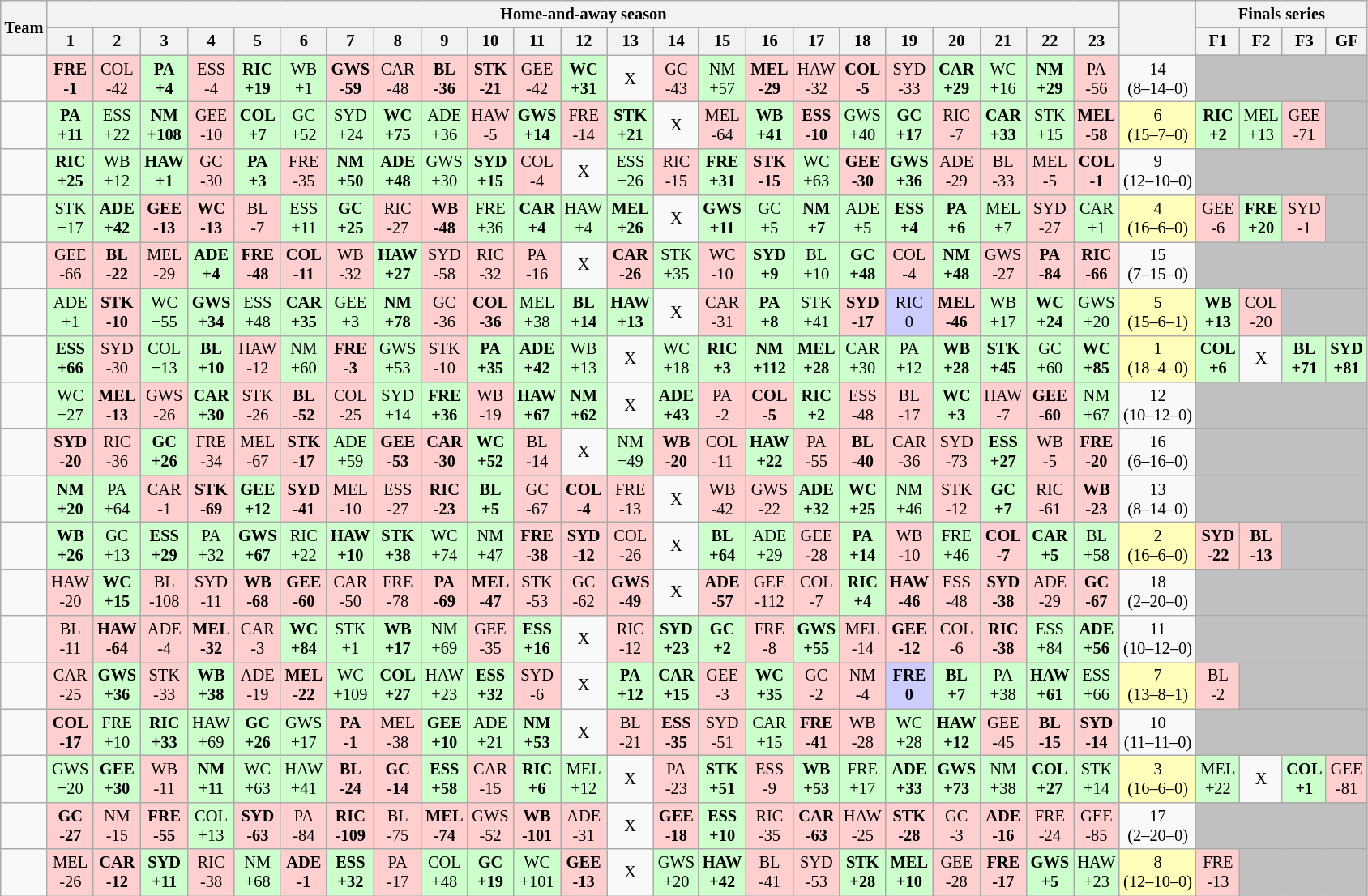<table class="wikitable sortable" style="font-size:85%; text-align:center">
<tr>
<th rowspan=2>Team</th>
<th colspan=23>Home-and-away season</th>
<th rowspan=2></th>
<th colspan=4>Finals series</th>
</tr>
<tr>
<th>1</th>
<th>2</th>
<th>3</th>
<th>4</th>
<th>5</th>
<th>6</th>
<th>7</th>
<th>8</th>
<th>9</th>
<th>10</th>
<th>11</th>
<th>12</th>
<th>13</th>
<th>14</th>
<th>15</th>
<th>16</th>
<th>17</th>
<th>18</th>
<th>19</th>
<th>20</th>
<th>21</th>
<th>22</th>
<th>23</th>
<th>F1</th>
<th>F2</th>
<th>F3</th>
<th>GF</th>
</tr>
<tr>
<td align=left></td>
<td bgcolor=FFCFCF><strong>FRE<br>-1</strong></td>
<td bgcolor=FFCFCF>COL<br>-42</td>
<td bgcolor=CCFFCC><strong>PA<br>+4</strong></td>
<td bgcolor=FFCFCF>ESS<br>-4</td>
<td bgcolor=CCFFCC><strong>RIC<br>+19</strong></td>
<td bgcolor=CCFFCC>WB<br>+1</td>
<td bgcolor=FFCFCF><strong>GWS<br>-59</strong></td>
<td bgcolor=FFCFCF>CAR<br>-48</td>
<td bgcolor=FFCFCF><strong>BL<br>-36</strong></td>
<td bgcolor=FFCFCF><strong>STK<br>-21</strong></td>
<td bgcolor=FFCFCF>GEE<br>-42</td>
<td bgcolor=CCFFCC><strong>WC<br>+31</strong></td>
<td>X</td>
<td bgcolor=FFCFCF>GC<br>-43</td>
<td bgcolor=CCFFCC>NM<br>+57</td>
<td bgcolor=FFCFCF><strong>MEL<br>-29</strong></td>
<td bgcolor=FFCFCF>HAW<br>-32</td>
<td bgcolor=FFCFCF><strong>COL<br>-5</strong></td>
<td bgcolor=FFCFCF>SYD<br>-33</td>
<td bgcolor=CCFFCC><strong>CAR<br>+29</strong></td>
<td bgcolor=CCFFCC>WC<br>+16</td>
<td bgcolor=CCFFCC><strong>NM<br>+29</strong></td>
<td bgcolor=FFCFCF>PA<br>-56</td>
<td>14<br>(8–14–0)</td>
<td colspan=4 bgcolor=C0C0C0></td>
</tr>
<tr>
<td align=left></td>
<td bgcolor=CCFFCC><strong>PA<br>+11</strong></td>
<td bgcolor=CCFFCC>ESS<br>+22</td>
<td bgcolor=CCFFCC><strong>NM<br>+108</strong></td>
<td bgcolor=FFCFCF>GEE<br>-10</td>
<td bgcolor=CCFFCC><strong>COL<br>+7</strong></td>
<td bgcolor=CCFFCC>GC<br>+52</td>
<td bgcolor=CCFFCC>SYD<br>+24</td>
<td bgcolor=CCFFCC><strong>WC<br>+75</strong></td>
<td bgcolor=CCFFCC>ADE<br>+36</td>
<td bgcolor=FFCFCF>HAW<br>-5</td>
<td bgcolor=CCFFCC><strong>GWS<br>+14</strong></td>
<td bgcolor=FFCFCF>FRE<br>-14</td>
<td bgcolor=CCFFCC><strong>STK<br>+21</strong></td>
<td>X</td>
<td bgcolor=FFCFCF>MEL<br>-64</td>
<td bgcolor=CCFFCC><strong>WB<br>+41</strong></td>
<td bgcolor=FFCFCF><strong>ESS<br>-10</strong></td>
<td bgcolor=CCFFCC>GWS<br>+40</td>
<td bgcolor=CCFFCC><strong>GC<br>+17</strong></td>
<td bgcolor=FFCFCF>RIC<br>-7</td>
<td bgcolor=CCFFCC><strong>CAR<br>+33</strong></td>
<td bgcolor=CCFFCC>STK<br>+15</td>
<td bgcolor=FFCFCF><strong>MEL<br>-58</strong></td>
<td bgcolor=FFFFBB>6<br>(15–7–0)</td>
<td bgcolor=CCFFCC><strong>RIC<br>+2</strong></td>
<td bgcolor=CCFFCC>MEL<br>+13</td>
<td bgcolor=FFCFCF>GEE<br>-71</td>
<td bgcolor=C0C0C0></td>
</tr>
<tr>
<td align=left></td>
<td bgcolor=CCFFCC><strong>RIC<br>+25</strong></td>
<td bgcolor=CCFFCC>WB<br>+12</td>
<td bgcolor=CCFFCC><strong>HAW<br>+1</strong></td>
<td bgcolor=FFCFCF>GC<br>-30</td>
<td bgcolor=CCFFCC><strong>PA<br>+3</strong></td>
<td bgcolor=FFCFCF>FRE<br>-35</td>
<td bgcolor=CCFFCC><strong>NM<br>+50</strong></td>
<td bgcolor=CCFFCC><strong>ADE<br>+48</strong></td>
<td bgcolor=CCFFCC>GWS<br>+30</td>
<td bgcolor=CCFFCC><strong>SYD<br>+15</strong></td>
<td bgcolor=FFCFCF>COL<br>-4</td>
<td>X</td>
<td bgcolor=CCFFCC>ESS<br>+26</td>
<td bgcolor=FFCFCF>RIC<br>-15</td>
<td bgcolor=CCFFCC><strong>FRE<br>+31</strong></td>
<td bgcolor=FFCFCF><strong>STK<br>-15</strong></td>
<td bgcolor=CCFFCC>WC<br>+63</td>
<td bgcolor=FFCFCF><strong>GEE<br>-30</strong></td>
<td bgcolor=CCFFCC><strong>GWS<br>+36</strong></td>
<td bgcolor=FFCFCF>ADE<br>-29</td>
<td bgcolor=FFCFCF>BL<br>-33</td>
<td bgcolor=FFCFCF>MEL<br>-5</td>
<td bgcolor=FFCFCF><strong> COL<br>-1</strong></td>
<td>9<br>(12–10–0)</td>
<td colspan=4 bgcolor=C0C0C0></td>
</tr>
<tr>
<td align=left></td>
<td bgcolor=CCFFCC>STK<br>+17</td>
<td bgcolor=CCFFCC><strong>ADE<br>+42</strong></td>
<td bgcolor=FFCFCF><strong>GEE<br>-13</strong></td>
<td bgcolor=FFCFCF><strong>WC<br>-13</strong></td>
<td bgcolor=FFCFCF>BL<br>-7</td>
<td bgcolor=CCFFCC>ESS<br>+11</td>
<td bgcolor=CCFFCC><strong>GC<br>+25</strong></td>
<td bgcolor=FFCFCF>RIC<br>-27</td>
<td bgcolor=FFCFCF><strong>WB<br>-48</strong></td>
<td bgcolor=CCFFCC>FRE<br>+36</td>
<td bgcolor=CCFFCC><strong>CAR<br>+4</strong></td>
<td bgcolor=CCFFCC>HAW<br>+4</td>
<td bgcolor=CCFFCC><strong>MEL<br>+26</strong></td>
<td>X</td>
<td bgcolor=CCFFCC><strong>GWS<br>+11</strong></td>
<td bgcolor=CCFFCC>GC<br>+5</td>
<td bgcolor=CCFFCC><strong>NM<br>+7</strong></td>
<td bgcolor=CCFFCC>ADE<br>+5</td>
<td bgcolor=CCFFCC><strong>ESS<br>+4</strong></td>
<td bgcolor=CCFFCC><strong>PA<br>+6</strong></td>
<td bgcolor=CCFFCC>MEL<br>+7</td>
<td bgcolor=FFCFCF>SYD<br>-27</td>
<td bgcolor=CCFFCC>CAR<br>+1</td>
<td bgcolor=FFFFBB>4<br>(16–6–0)</td>
<td bgcolor=FFCFCF>GEE<br>-6</td>
<td bgcolor=CCFFCC><strong>FRE<br>+20</strong></td>
<td bgcolor=FFCFCF>SYD<br>-1</td>
<td bgcolor=C0C0C0></td>
</tr>
<tr>
<td align=left></td>
<td bgcolor=FFCFCF>GEE<br>-66</td>
<td bgcolor=FFCFCF><strong>BL<br>-22</strong></td>
<td bgcolor=FFCFCF>MEL<br>-29</td>
<td bgcolor=CCFFCC><strong>ADE<br>+4</strong></td>
<td bgcolor=FFCFCF><strong>FRE<br>-48</strong></td>
<td bgcolor=FFCFCF><strong>COL<br>-11</strong></td>
<td bgcolor=FFCFCF>WB<br>-32</td>
<td bgcolor=CCFFCC><strong>HAW<br>+27</strong></td>
<td bgcolor=FFCFCF>SYD<br>-58</td>
<td bgcolor=FFCFCF>RIC<br>-32</td>
<td bgcolor=FFCFCF>PA<br>-16</td>
<td>X</td>
<td bgcolor=FFCFCF><strong>CAR<br>-26</strong></td>
<td bgcolor=CCFFCC>STK<br>+35</td>
<td bgcolor=FFCFCF>WC<br>-10</td>
<td bgcolor=CCFFCC><strong>SYD<br>+9</strong></td>
<td bgcolor=CCFFCC>BL<br>+10</td>
<td bgcolor=CCFFCC><strong>GC<br>+48</strong></td>
<td bgcolor=FFCFCF>COL<br>-4</td>
<td bgcolor=CCFFCC><strong>NM<br>+48</strong></td>
<td bgcolor=FFCFCF>GWS<br>-27</td>
<td bgcolor=FFCFCF><strong>PA<br>-84</strong></td>
<td bgcolor=FFCFCF><strong>RIC<br>-66</strong></td>
<td>15<br>(7–15–0)</td>
<td colspan=4 bgcolor=C0C0C0></td>
</tr>
<tr>
<td align=left></td>
<td bgcolor=CCFFCC>ADE<br>+1</td>
<td bgcolor=FFCFCF><strong>STK<br>-10</strong></td>
<td bgcolor=CCFFCC>WC<br>+55</td>
<td bgcolor=CCFFCC><strong>GWS<br>+34</strong></td>
<td bgcolor=CCFFCC>ESS<br>+48</td>
<td bgcolor=CCFFCC><strong>CAR<br>+35</strong></td>
<td bgcolor=CCFFCC>GEE<br>+3</td>
<td bgcolor=CCFFCC><strong>NM<br>+78</strong></td>
<td bgcolor=FFCFCF>GC<br>-36</td>
<td bgcolor=FFCFCF><strong>COL<br>-36</strong></td>
<td bgcolor=CCFFCC>MEL<br>+38</td>
<td bgcolor=CCFFCC><strong>BL<br>+14</strong></td>
<td bgcolor=CCFFCC><strong>HAW<br>+13</strong></td>
<td>X</td>
<td bgcolor=FFCFCF>CAR<br>-31</td>
<td bgcolor=CCFFCC><strong>PA<br>+8</strong></td>
<td bgcolor=CCFFCC>STK<br>+41</td>
<td bgcolor=FFCFCF><strong>SYD<br>-17</strong></td>
<td bgcolor=CCCCFF>RIC<br>0</td>
<td bgcolor=FFCFCF><strong>MEL<br>-46</strong></td>
<td bgcolor=CCFFCC>WB<br>+17</td>
<td bgcolor=CCFFCC><strong>WC<br>+24</strong></td>
<td bgcolor=CCFFCC>GWS<br>+20</td>
<td bgcolor=FFFFBB>5<br>(15–6–1)</td>
<td bgcolor=CCFFCC><strong>WB<br>+13</strong></td>
<td bgcolor=FFCFCF>COL<br>-20</td>
<td colspan=2 bgcolor=C0C0C0></td>
</tr>
<tr>
<td align=left></td>
<td bgcolor=CCFFCC><strong>ESS<br>+66</strong></td>
<td bgcolor=FFCFCF>SYD<br>-30</td>
<td bgcolor=CCFFCC>COL<br>+13</td>
<td bgcolor=CCFFCC><strong>BL<br>+10</strong></td>
<td bgcolor=FFCFCF>HAW<br>-12</td>
<td bgcolor=CCFFCC>NM<br>+60</td>
<td bgcolor=FFCFCF><strong>FRE<br>-3</strong></td>
<td bgcolor=CCFFCC>GWS<br>+53</td>
<td bgcolor=FFCFCF>STK<br>-10</td>
<td bgcolor=CCFFCC><strong>PA<br>+35</strong></td>
<td bgcolor=CCFFCC><strong>ADE<br>+42</strong></td>
<td bgcolor=CCFFCC>WB<br>+13</td>
<td>X</td>
<td bgcolor=CCFFCC>WC<br>+18</td>
<td bgcolor=CCFFCC><strong>RIC<br>+3</strong></td>
<td bgcolor=CCFFCC><strong>NM<br>+112</strong></td>
<td bgcolor=CCFFCC><strong>MEL<br>+28</strong></td>
<td bgcolor=CCFFCC>CAR<br>+30</td>
<td bgcolor=CCFFCC>PA<br>+12</td>
<td bgcolor=CCFFCC><strong>WB<br>+28</strong></td>
<td bgcolor=CCFFCC><strong>STK<br>+45</strong></td>
<td bgcolor=CCFFCC>GC<br>+60</td>
<td bgcolor=CCFFCC><strong>WC<br>+85</strong></td>
<td bgcolor=FFFFBB>1<br>(18–4–0)</td>
<td bgcolor=CCFFCC><strong>COL<br>+6</strong></td>
<td>X</td>
<td bgcolor=CCFFCC><strong>BL<br>+71</strong></td>
<td bgcolor=CCFFCC><strong>SYD<br>+81</strong></td>
</tr>
<tr>
<td align=left></td>
<td bgcolor=CCFFCC>WC<br>+27</td>
<td bgcolor=FFCFCF><strong>MEL<br>-13</strong></td>
<td bgcolor=FFCFCF>GWS<br>-26</td>
<td bgcolor=CCFFCC><strong>CAR<br>+30</strong></td>
<td bgcolor=FFCFCF>STK<br>-26</td>
<td bgcolor=FFCFCF><strong>BL<br>-52</strong></td>
<td bgcolor=FFCFCF>COL<br>-25</td>
<td bgcolor=CCFFCC>SYD<br>+14</td>
<td bgcolor=CCFFCC><strong>FRE<br>+36</strong></td>
<td bgcolor=FFCFCF>WB<br>-19</td>
<td bgcolor=CCFFCC><strong>HAW<br>+67</strong></td>
<td bgcolor=CCFFCC><strong>NM<br>+62</strong></td>
<td>X</td>
<td bgcolor=CCFFCC><strong>ADE<br>+43</strong></td>
<td bgcolor=FFCFCF>PA<br>-2</td>
<td bgcolor=FFCFCF><strong>COL<br>-5</strong></td>
<td bgcolor=CCFFCC><strong>RIC<br>+2</strong></td>
<td bgcolor=FFCFCF>ESS<br>-48</td>
<td bgcolor=FFCFCF>BL<br>-17</td>
<td bgcolor=CCFFCC><strong>WC<br>+3</strong></td>
<td bgcolor=FFCFCF>HAW<br>-7</td>
<td bgcolor=FFCFCF><strong>GEE<br>-60</strong></td>
<td bgcolor=CCFFCC>NM<br>+67</td>
<td>12<br>(10–12–0)</td>
<td colspan=4 bgcolor=C0C0C0></td>
</tr>
<tr>
<td align=left></td>
<td bgcolor=FFCFCF><strong>SYD<br>-20</strong></td>
<td bgcolor=FFCFCF>RIC<br>-36</td>
<td bgcolor=CCFFCC><strong>GC<br>+26</strong></td>
<td bgcolor=FFCFCF>FRE<br>-34</td>
<td bgcolor=FFCFCF>MEL<br>-67</td>
<td bgcolor=FFCFCF><strong>STK<br>-17</strong></td>
<td bgcolor=CCFFCC>ADE<br>+59</td>
<td bgcolor=FFCFCF><strong>GEE<br>-53</strong></td>
<td bgcolor=FFCFCF><strong>CAR<br>-30</strong></td>
<td bgcolor=CCFFCC><strong>WC<br>+52</strong></td>
<td bgcolor=FFCFCF>BL<br>-14</td>
<td>X</td>
<td bgcolor=CCFFCC>NM<br>+49</td>
<td bgcolor=FFCFCF><strong>WB<br>-20</strong></td>
<td bgcolor=FFCFCF>COL<br>-11</td>
<td bgcolor=CCFFCC><strong>HAW<br>+22</strong></td>
<td bgcolor=FFCFCF>PA<br>-55</td>
<td bgcolor=FFCFCF><strong>BL<br>-40</strong></td>
<td bgcolor=FFCFCF>CAR<br>-36</td>
<td bgcolor=FFCFCF>SYD<br>-73</td>
<td bgcolor=CCFFCC><strong>ESS<br>+27</strong></td>
<td bgcolor=FFCFCF>WB<br>-5</td>
<td bgcolor=FFCFCF><strong>FRE<br>-20</strong></td>
<td>16<br>(6–16–0)</td>
<td colspan=4 bgcolor=C0C0C0></td>
</tr>
<tr>
<td align=left></td>
<td bgcolor=CCFFCC><strong>NM<br>+20</strong></td>
<td bgcolor=CCFFCC>PA<br>+64</td>
<td bgcolor=FFCFCF>CAR<br>-1</td>
<td bgcolor=FFCFCF><strong>STK<br>-69</strong></td>
<td bgcolor=CCFFCC><strong>GEE<br>+12</strong></td>
<td bgcolor=FFCFCF><strong>SYD<br>-41</strong></td>
<td bgcolor=FFCFCF>MEL<br>-10</td>
<td bgcolor=FFCFCF>ESS<br>-27</td>
<td bgcolor=FFCFCF><strong>RIC<br>-23</strong></td>
<td bgcolor=CCFFCC><strong>BL<br>+5</strong></td>
<td bgcolor=FFCFCF>GC<br>-67</td>
<td bgcolor=FFCFCF><strong>COL<br>-4</strong></td>
<td bgcolor=FFCFCF>FRE<br>-13</td>
<td>X</td>
<td bgcolor=FFCFCF>WB<br>-42</td>
<td bgcolor=FFCFCF>GWS<br>-22</td>
<td bgcolor=CCFFCC><strong>ADE<br>+32</strong></td>
<td bgcolor=CCFFCC><strong>WC<br>+25</strong></td>
<td bgcolor=CCFFCC>NM<br>+46</td>
<td bgcolor=FFCFCF>STK<br>-12</td>
<td bgcolor=CCFFCC><strong>GC<br>+7</strong></td>
<td bgcolor=FFCFCF>RIC<br>-61</td>
<td bgcolor=FFCFCF><strong>WB<br>-23</strong></td>
<td>13<br>(8–14–0)</td>
<td colspan=4 bgcolor=C0C0C0></td>
</tr>
<tr>
<td align=left></td>
<td bgcolor=CCFFCC><strong>WB<br>+26</strong></td>
<td bgcolor=CCFFCC>GC<br>+13</td>
<td bgcolor=CCFFCC><strong>ESS<br>+29</strong></td>
<td bgcolor=CCFFCC>PA<br>+32</td>
<td bgcolor=CCFFCC><strong>GWS<br>+67</strong></td>
<td bgcolor=CCFFCC>RIC<br>+22</td>
<td bgcolor=CCFFCC><strong>HAW<br>+10</strong></td>
<td bgcolor=CCFFCC><strong>STK<br>+38</strong></td>
<td bgcolor=CCFFCC>WC<br>+74</td>
<td bgcolor=CCFFCC>NM<br>+47</td>
<td bgcolor=FFCFCF><strong>FRE<br>-38</strong></td>
<td bgcolor=FFCFCF><strong>SYD<br>-12</strong></td>
<td bgcolor=FFCFCF>COL<br>-26</td>
<td>X</td>
<td bgcolor=CCFFCC><strong>BL<br>+64</strong></td>
<td bgcolor=CCFFCC>ADE<br>+29</td>
<td bgcolor=FFCFCF>GEE<br>-28</td>
<td bgcolor=CCFFCC><strong>PA<br>+14</strong></td>
<td bgcolor=FFCFCF>WB<br>-10</td>
<td bgcolor=CCFFCC>FRE<br>+46</td>
<td bgcolor=FFCFCF><strong>COL<br>-7</strong></td>
<td bgcolor=CCFFCC><strong>CAR<br>+5</strong></td>
<td bgcolor=CCFFCC>BL<br>+58</td>
<td bgcolor=FFFFBB>2<br>(16–6–0)</td>
<td bgcolor=FFCFCF><strong>SYD<br>-22</strong></td>
<td bgcolor=FFCFCF><strong>BL<br>-13</strong></td>
<td colspan=2 bgcolor=C0C0C0></td>
</tr>
<tr>
<td align=left></td>
<td bgcolor=FFCFCF>HAW<br>-20</td>
<td bgcolor=CCFFCC><strong>WC<br>+15</strong></td>
<td bgcolor=FFCFCF>BL<br>-108</td>
<td bgcolor=FFCFCF>SYD<br>-11</td>
<td bgcolor=FFCFCF><strong>WB<br>-68</strong></td>
<td bgcolor=FFCFCF><strong>GEE<br>-60</strong></td>
<td bgcolor=FFCFCF>CAR<br>-50</td>
<td bgcolor=FFCFCF>FRE<br>-78</td>
<td bgcolor=FFCFCF><strong>PA<br>-69</strong></td>
<td bgcolor=FFCFCF><strong>MEL<br>-47</strong></td>
<td bgcolor=FFCFCF>STK<br>-53</td>
<td bgcolor=FFCFCF>GC<br>-62</td>
<td bgcolor=FFCFCF><strong>GWS<br>-49</strong></td>
<td>X</td>
<td bgcolor=FFCFCF><strong>ADE<br>-57</strong></td>
<td bgcolor=FFCFCF>GEE<br>-112</td>
<td bgcolor=FFCFCF>COL<br>-7</td>
<td bgcolor=CCFFCC><strong>RIC<br>+4</strong></td>
<td bgcolor=FFCFCF><strong>HAW<br>-46</strong></td>
<td bgcolor=FFCFCF>ESS<br>-48</td>
<td bgcolor=FFCFCF><strong>SYD<br>-38</strong></td>
<td bgcolor=FFCFCF>ADE<br>-29</td>
<td bgcolor=FFCFCF><strong>GC<br>-67</strong></td>
<td>18<br>(2–20–0)</td>
<td colspan=4 bgcolor=C0C0C0></td>
</tr>
<tr>
<td align=left></td>
<td bgcolor=FFCFCF>BL<br>-11</td>
<td bgcolor=FFCFCF><strong>HAW<br>-64</strong></td>
<td bgcolor=FFCFCF>ADE<br>-4</td>
<td bgcolor=FFCFCF><strong>MEL<br>-32</strong></td>
<td bgcolor=FFCFCF>CAR<br>-3</td>
<td bgcolor=CCFFCC><strong>WC<br>+84</strong></td>
<td bgcolor=CCFFCC>STK<br>+1</td>
<td bgcolor=CCFFCC><strong>WB<br>+17</strong></td>
<td bgcolor=CCFFCC>NM<br>+69</td>
<td bgcolor=FFCFCF>GEE<br>-35</td>
<td bgcolor=CCFFCC><strong>ESS<br>+16</strong></td>
<td>X</td>
<td bgcolor=FFCFCF>RIC<br>-12</td>
<td bgcolor=CCFFCC><strong>SYD<br>+23</strong></td>
<td bgcolor=CCFFCC><strong>GC<br>+2</strong></td>
<td bgcolor=FFCFCF>FRE<br>-8</td>
<td bgcolor=CCFFCC><strong>GWS<br>+55</strong></td>
<td bgcolor=FFCFCF>MEL<br>-14</td>
<td bgcolor=FFCFCF><strong>GEE<br>-12</strong></td>
<td bgcolor=FFCFCF>COL<br>-6</td>
<td bgcolor=FFCFCF><strong>RIC<br>-38</strong></td>
<td bgcolor=CCFFCC>ESS<br>+84</td>
<td bgcolor=CCFFCC><strong>ADE<br>+56</strong></td>
<td>11<br>(10–12–0)</td>
<td colspan=4 bgcolor=C0C0C0></td>
</tr>
<tr>
<td align=left></td>
<td bgcolor=FFCFCF>CAR<br>-25</td>
<td bgcolor=CCFFCC><strong>GWS<br>+36</strong></td>
<td bgcolor=FFCFCF>STK<br>-33</td>
<td bgcolor=CCFFCC><strong>WB<br>+38</strong></td>
<td bgcolor=FFCFCF>ADE<br>-19</td>
<td bgcolor=FFCFCF><strong>MEL<br>-22</strong></td>
<td bgcolor=CCFFCC>WC<br>+109</td>
<td bgcolor=CCFFCC><strong>COL<br>+27</strong></td>
<td bgcolor=CCFFCC>HAW<br>+23</td>
<td bgcolor=CCFFCC><strong>ESS<br>+32</strong></td>
<td bgcolor=FFCFCF>SYD<br>-6</td>
<td>X</td>
<td bgcolor=CCFFCC><strong>PA<br>+12</strong></td>
<td bgcolor=CCFFCC><strong>CAR<br>+15</strong></td>
<td bgcolor=FFCFCF>GEE<br>-3</td>
<td bgcolor=CCFFCC><strong>WC<br>+35</strong></td>
<td bgcolor=FFCFCF>GC<br>-2</td>
<td bgcolor=FFCFCF>NM<br>-4</td>
<td bgcolor=CCCCFF><strong>FRE<br>0</strong></td>
<td bgcolor=CCFFCC><strong>BL<br>+7</strong></td>
<td bgcolor=CCFFCC>PA<br>+38</td>
<td bgcolor=CCFFCC><strong>HAW<br>+61</strong></td>
<td bgcolor=CCFFCC>ESS<br>+66</td>
<td bgcolor=FFFFBB>7<br>(13–8–1)</td>
<td bgcolor=FFCFCF>BL<br>-2</td>
<td colspan=3 bgcolor=C0C0C0></td>
</tr>
<tr>
<td align=left></td>
<td bgcolor=FFCFCF><strong>COL<br>-17</strong></td>
<td bgcolor=CCFFCC>FRE<br>+10</td>
<td bgcolor=CCFFCC><strong>RIC<br>+33</strong></td>
<td bgcolor=CCFFCC>HAW<br>+69</td>
<td bgcolor=CCFFCC><strong>GC<br>+26</strong></td>
<td bgcolor=CCFFCC>GWS<br>+17</td>
<td bgcolor=FFCFCF><strong>PA<br>-1</strong></td>
<td bgcolor=FFCFCF>MEL<br>-38</td>
<td bgcolor=CCFFCC><strong>GEE<br>+10</strong></td>
<td bgcolor=CCFFCC>ADE<br>+21</td>
<td bgcolor=CCFFCC><strong>NM<br>+53</strong></td>
<td>X</td>
<td bgcolor=FFCFCF>BL<br>-21</td>
<td bgcolor=FFCFCF><strong>ESS<br>-35</strong></td>
<td bgcolor=FFCFCF>SYD<br>-51</td>
<td bgcolor=CCFFCC>CAR<br>+15</td>
<td bgcolor=FFCFCF><strong>FRE<br>-41</strong></td>
<td bgcolor=FFCFCF>WB<br>-28</td>
<td bgcolor=CCFFCC>WC<br>+28</td>
<td bgcolor=CCFFCC><strong>HAW<br>+12</strong></td>
<td bgcolor=FFCFCF>GEE<br>-45</td>
<td bgcolor=FFCFCF><strong>BL<br>-15</strong></td>
<td bgcolor=FFCFCF><strong>SYD<br>-14</strong></td>
<td>10<br>(11–11–0)</td>
<td colspan=4 bgcolor=C0C0C0></td>
</tr>
<tr>
<td align=left></td>
<td bgcolor=CCFFCC>GWS<br>+20</td>
<td bgcolor=CCFFCC><strong>GEE<br>+30</strong></td>
<td bgcolor=FFCFCF>WB<br>-11</td>
<td bgcolor=CCFFCC><strong>NM<br>+11</strong></td>
<td bgcolor=CCFFCC>WC<br>+63</td>
<td bgcolor=CCFFCC>HAW<br>+41</td>
<td bgcolor=FFCFCF><strong>BL<br>-24</strong></td>
<td bgcolor=FFCFCF><strong>GC<br>-14</strong></td>
<td bgcolor=CCFFCC><strong>ESS<br>+58</strong></td>
<td bgcolor=FFCFCF>CAR<br>-15</td>
<td bgcolor=CCFFCC><strong>RIC<br>+6</strong></td>
<td bgcolor=CCFFCC>MEL<br>+12</td>
<td>X</td>
<td bgcolor=FFCFCF>PA<br>-23</td>
<td bgcolor=CCFFCC><strong>STK<br>+51</strong></td>
<td bgcolor=FFCFCF>ESS<br>-9</td>
<td bgcolor=CCFFCC><strong>WB<br>+53</strong></td>
<td bgcolor=CCFFCC>FRE<br>+17</td>
<td bgcolor=CCFFCC><strong>ADE<br>+33</strong></td>
<td bgcolor=CCFFCC><strong>GWS<br>+73</strong></td>
<td bgcolor=CCFFCC>NM<br>+38</td>
<td bgcolor=CCFFCC><strong>COL<br>+27</strong></td>
<td bgcolor=CCFFCC>STK<br>+14</td>
<td bgcolor=FFFFBB>3<br>(16–6–0)</td>
<td bgcolor=CCFFCC>MEL<br>+22</td>
<td>X</td>
<td bgcolor=CCFFCC><strong>COL<br>+1</strong></td>
<td bgcolor=FFCFCF>GEE<br>-81</td>
</tr>
<tr>
<td align=left></td>
<td bgcolor=FFCFCF><strong>GC<br>-27</strong></td>
<td bgcolor=FFCFCF>NM<br>-15</td>
<td bgcolor=FFCFCF><strong>FRE<br>-55</strong></td>
<td bgcolor=CCFFCC>COL<br>+13</td>
<td bgcolor=FFCFCF><strong>SYD<br>-63</strong></td>
<td bgcolor=FFCFCF>PA<br>-84</td>
<td bgcolor=FFCFCF><strong>RIC<br>-109</strong></td>
<td bgcolor=FFCFCF>BL<br>-75</td>
<td bgcolor=FFCFCF><strong>MEL<br>-74</strong></td>
<td bgcolor=FFCFCF>GWS<br>-52</td>
<td bgcolor=FFCFCF><strong>WB<br>-101</strong></td>
<td bgcolor=FFCFCF>ADE<br>-31</td>
<td>X</td>
<td bgcolor=FFCFCF><strong>GEE<br>-18</strong></td>
<td bgcolor=CCFFCC><strong>ESS<br>+10</strong></td>
<td bgcolor=FFCFCF>RIC<br>-35</td>
<td bgcolor=FFCFCF><strong>CAR<br>-63</strong></td>
<td bgcolor=FFCFCF>HAW<br>-25</td>
<td bgcolor=FFCFCF><strong>STK<br>-28</strong></td>
<td bgcolor=FFCFCF>GC<br>-3</td>
<td bgcolor=FFCFCF><strong>ADE<br>-16</strong></td>
<td bgcolor=FFCFCF>FRE<br>-24</td>
<td bgcolor=FFCFCF>GEE<br>-85</td>
<td>17<br>(2–20–0)</td>
<td colspan=4 bgcolor=C0C0C0></td>
</tr>
<tr>
<td align=left></td>
<td bgcolor=FFCFCF>MEL<br>-26</td>
<td bgcolor=FFCFCF><strong>CAR<br>-12</strong></td>
<td bgcolor=CCFFCC><strong>SYD<br>+11</strong></td>
<td bgcolor=FFCFCF>RIC<br>-38</td>
<td bgcolor=CCFFCC>NM<br>+68</td>
<td bgcolor=FFCFCF><strong>ADE<br>-1</strong></td>
<td bgcolor=CCFFCC><strong>ESS<br>+32</strong></td>
<td bgcolor=FFCFCF>PA<br>-17</td>
<td bgcolor=CCFFCC>COL<br>+48</td>
<td bgcolor=CCFFCC><strong>GC<br>+19</strong></td>
<td bgcolor=CCFFCC>WC<br>+101</td>
<td bgcolor=FFCFCF><strong>GEE<br>-13</strong></td>
<td>X</td>
<td bgcolor=CCFFCC>GWS<br>+20</td>
<td bgcolor=CCFFCC><strong>HAW<br>+42</strong></td>
<td bgcolor=FFCFCF>BL<br>-41</td>
<td bgcolor=FFCFCF>SYD<br>-53</td>
<td bgcolor=CCFFCC><strong>STK<br>+28</strong></td>
<td bgcolor=CCFFCC><strong>MEL<br>+10</strong></td>
<td bgcolor=FFCFCF>GEE<br>-28</td>
<td bgcolor=FFCFCF><strong>FRE<br>-17</strong></td>
<td bgcolor=CCFFCC><strong>GWS<br>+5</strong></td>
<td bgcolor=CCFFCC>HAW<br>+23</td>
<td bgcolor=FFFFBB>8<br>(12–10–0)</td>
<td bgcolor=FFCFCF>FRE<br>-13</td>
<td colspan=3 bgcolor=C0C0C0></td>
</tr>
</table>
